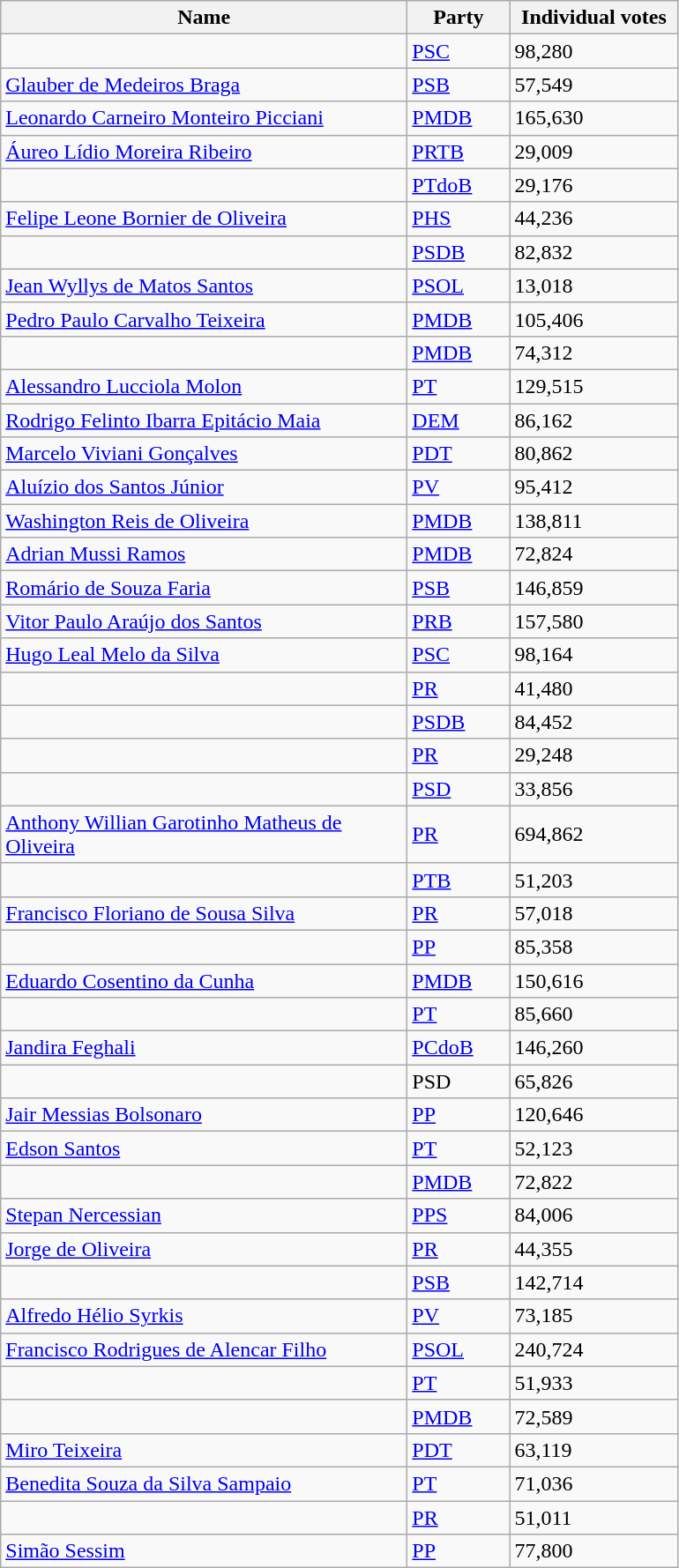<table class="wikitable sortable">
<tr>
<th style="width:300px;">Name</th>
<th style="width:70px;">Party</th>
<th style="width:120px;">Individual votes</th>
</tr>
<tr>
<td></td>
<td><a href='#'>PSC</a></td>
<td>98,280</td>
</tr>
<tr>
<td><a href='#'>Glauber de Medeiros Braga</a></td>
<td><a href='#'>PSB</a></td>
<td>57,549</td>
</tr>
<tr>
<td><a href='#'>Leonardo Carneiro Monteiro Picciani</a></td>
<td><a href='#'>PMDB</a></td>
<td>165,630</td>
</tr>
<tr>
<td><a href='#'>Áureo Lídio Moreira Ribeiro</a></td>
<td><a href='#'>PRTB</a></td>
<td>29,009</td>
</tr>
<tr>
<td></td>
<td><a href='#'>PTdoB</a></td>
<td>29,176</td>
</tr>
<tr>
<td><a href='#'>Felipe Leone Bornier de Oliveira</a></td>
<td><a href='#'>PHS</a></td>
<td>44,236</td>
</tr>
<tr>
<td></td>
<td><a href='#'>PSDB</a></td>
<td>82,832</td>
</tr>
<tr>
<td><a href='#'>Jean Wyllys de Matos Santos</a></td>
<td><a href='#'>PSOL</a></td>
<td>13,018</td>
</tr>
<tr>
<td><a href='#'>Pedro Paulo Carvalho Teixeira</a></td>
<td><a href='#'>PMDB</a></td>
<td>105,406</td>
</tr>
<tr>
<td></td>
<td><a href='#'>PMDB</a></td>
<td>74,312</td>
</tr>
<tr>
<td><a href='#'>Alessandro Lucciola Molon</a></td>
<td><a href='#'>PT</a></td>
<td>129,515</td>
</tr>
<tr>
<td><a href='#'>Rodrigo Felinto Ibarra Epitácio Maia</a></td>
<td><a href='#'>DEM</a></td>
<td>86,162</td>
</tr>
<tr>
<td><a href='#'>Marcelo Viviani Gonçalves</a></td>
<td><a href='#'>PDT</a></td>
<td>80,862</td>
</tr>
<tr>
<td><a href='#'>Aluízio dos Santos Júnior</a></td>
<td><a href='#'>PV</a></td>
<td>95,412</td>
</tr>
<tr>
<td><a href='#'>Washington Reis de Oliveira</a></td>
<td><a href='#'>PMDB</a></td>
<td>138,811</td>
</tr>
<tr>
<td><a href='#'>Adrian Mussi Ramos</a></td>
<td><a href='#'>PMDB</a></td>
<td>72,824</td>
</tr>
<tr>
<td><a href='#'>Romário de Souza Faria</a></td>
<td><a href='#'>PSB</a></td>
<td>146,859</td>
</tr>
<tr>
<td><a href='#'>Vitor Paulo Araújo dos Santos</a></td>
<td><a href='#'>PRB</a></td>
<td>157,580</td>
</tr>
<tr>
<td><a href='#'>Hugo Leal Melo da Silva</a></td>
<td><a href='#'>PSC</a></td>
<td>98,164</td>
</tr>
<tr>
<td></td>
<td><a href='#'>PR</a></td>
<td>41,480</td>
</tr>
<tr>
<td></td>
<td><a href='#'>PSDB</a></td>
<td>84,452</td>
</tr>
<tr>
<td></td>
<td><a href='#'>PR</a></td>
<td>29,248</td>
</tr>
<tr>
<td></td>
<td><a href='#'>PSD</a></td>
<td>33,856</td>
</tr>
<tr>
<td><a href='#'>Anthony Willian Garotinho Matheus de Oliveira</a></td>
<td><a href='#'>PR</a></td>
<td>694,862</td>
</tr>
<tr>
<td></td>
<td><a href='#'>PTB</a></td>
<td>51,203</td>
</tr>
<tr>
<td><a href='#'>Francisco Floriano de Sousa Silva</a></td>
<td><a href='#'>PR</a></td>
<td>57,018</td>
</tr>
<tr>
<td></td>
<td><a href='#'>PP</a></td>
<td>85,358</td>
</tr>
<tr>
<td><a href='#'>Eduardo Cosentino da Cunha</a></td>
<td><a href='#'>PMDB</a></td>
<td>150,616</td>
</tr>
<tr>
<td></td>
<td><a href='#'>PT</a></td>
<td>85,660</td>
</tr>
<tr>
<td><a href='#'>Jandira Feghali</a></td>
<td><a href='#'>PCdoB</a></td>
<td>146,260</td>
</tr>
<tr>
<td></td>
<td>PSD</td>
<td>65,826</td>
</tr>
<tr>
<td><a href='#'>Jair Messias Bolsonaro</a></td>
<td><a href='#'>PP</a></td>
<td>120,646</td>
</tr>
<tr>
<td><a href='#'>Edson Santos</a></td>
<td><a href='#'>PT</a></td>
<td>52,123</td>
</tr>
<tr>
<td></td>
<td><a href='#'>PMDB</a></td>
<td>72,822</td>
</tr>
<tr>
<td><a href='#'>Stepan Nercessian</a></td>
<td><a href='#'>PPS</a></td>
<td>84,006</td>
</tr>
<tr>
<td><a href='#'>Jorge de Oliveira</a></td>
<td><a href='#'>PR</a></td>
<td>44,355</td>
</tr>
<tr>
<td></td>
<td><a href='#'>PSB</a></td>
<td>142,714</td>
</tr>
<tr>
<td><a href='#'>Alfredo Hélio Syrkis</a></td>
<td><a href='#'>PV</a></td>
<td>73,185</td>
</tr>
<tr>
<td><a href='#'>Francisco Rodrigues de Alencar Filho</a></td>
<td><a href='#'>PSOL</a></td>
<td>240,724</td>
</tr>
<tr>
<td></td>
<td><a href='#'>PT</a></td>
<td>51,933</td>
</tr>
<tr>
<td></td>
<td><a href='#'>PMDB</a></td>
<td>72,589</td>
</tr>
<tr>
<td><a href='#'>Miro Teixeira</a></td>
<td><a href='#'>PDT</a></td>
<td>63,119</td>
</tr>
<tr>
<td><a href='#'>Benedita Souza da Silva Sampaio</a></td>
<td><a href='#'>PT</a></td>
<td>71,036</td>
</tr>
<tr>
<td></td>
<td><a href='#'>PR</a></td>
<td>51,011</td>
</tr>
<tr>
<td><a href='#'>Simão Sessim</a></td>
<td><a href='#'>PP</a></td>
<td>77,800</td>
</tr>
</table>
